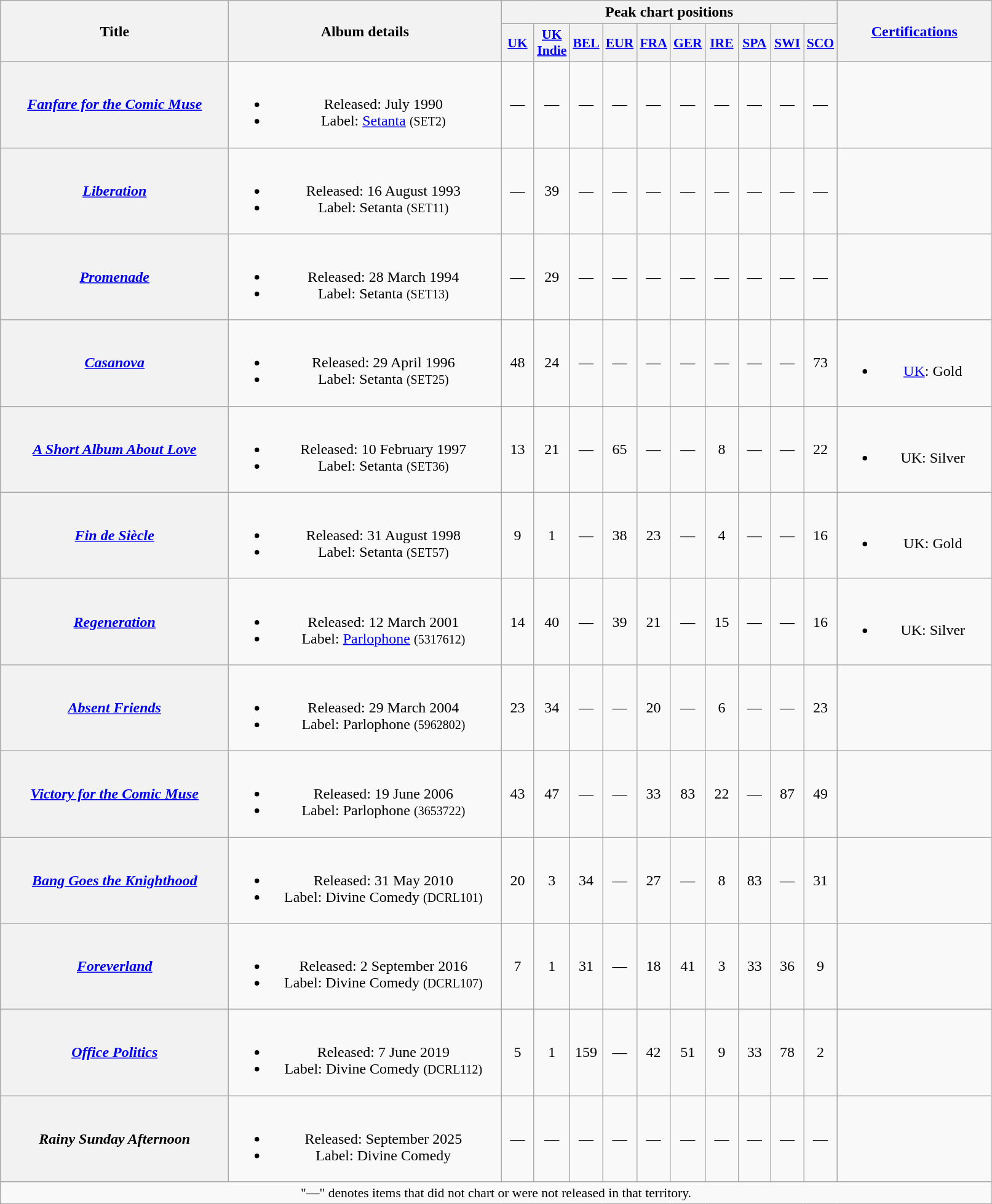<table class="wikitable plainrowheaders" style="text-align:center;">
<tr>
<th scope="col" rowspan="2" style="width:15em;">Title</th>
<th scope="col" rowspan="2" style="width:18em;">Album details</th>
<th scope="col" colspan="10">Peak chart positions</th>
<th scope="col" rowspan="2" style="width:10em;"><a href='#'>Certifications</a></th>
</tr>
<tr>
<th style="width:2em;font-size:90%;"><a href='#'>UK</a><br></th>
<th style="width:2em;font-size:90%;"><a href='#'>UK<br>Indie</a><br></th>
<th style="width:2em;font-size:90%;"><a href='#'>BEL</a><br></th>
<th style="width:2em;font-size:90%;"><a href='#'>EUR</a><br></th>
<th style="width:2em;font-size:90%;"><a href='#'>FRA</a><br></th>
<th style="width:2em;font-size:90%;"><a href='#'>GER</a><br></th>
<th style="width:2em;font-size:90%;"><a href='#'>IRE</a><br></th>
<th style="width:2em;font-size:90%;"><a href='#'>SPA</a><br></th>
<th style="width:2em;font-size:90%;"><a href='#'>SWI</a><br></th>
<th style="width:2em;font-size:90%;"><a href='#'>SCO</a><br></th>
</tr>
<tr>
<th scope="row"><em><a href='#'>Fanfare for the Comic Muse</a></em></th>
<td><br><ul><li>Released: July 1990</li><li>Label: <a href='#'>Setanta</a> <small>(SET2)</small></li></ul></td>
<td>—</td>
<td>—</td>
<td>—</td>
<td>—</td>
<td>—</td>
<td>—</td>
<td>—</td>
<td>—</td>
<td>—</td>
<td>—</td>
<td></td>
</tr>
<tr>
<th scope="row"><em><a href='#'>Liberation</a></em></th>
<td><br><ul><li>Released: 16 August 1993</li><li>Label: Setanta <small>(SET11)</small></li></ul></td>
<td>—</td>
<td>39<br></td>
<td>—</td>
<td>—</td>
<td>—</td>
<td>—</td>
<td>—</td>
<td>—</td>
<td>—</td>
<td>—</td>
<td></td>
</tr>
<tr>
<th scope="row"><em><a href='#'>Promenade</a></em></th>
<td><br><ul><li>Released: 28 March 1994</li><li>Label: Setanta <small>(SET13)</small></li></ul></td>
<td>—</td>
<td>29<br></td>
<td>—</td>
<td>—</td>
<td>—</td>
<td>—</td>
<td>—</td>
<td>—</td>
<td>—</td>
<td>—</td>
<td></td>
</tr>
<tr>
<th scope="row"><em><a href='#'>Casanova</a></em></th>
<td><br><ul><li>Released: 29 April 1996</li><li>Label: Setanta <small>(SET25)</small></li></ul></td>
<td>48</td>
<td>24<br></td>
<td>—</td>
<td>—</td>
<td>—</td>
<td>—</td>
<td>—</td>
<td>—</td>
<td>—</td>
<td>73</td>
<td><br><ul><li><a href='#'>UK</a>: Gold</li></ul></td>
</tr>
<tr>
<th scope="row"><em><a href='#'>A Short Album About Love</a></em></th>
<td><br><ul><li>Released: 10 February 1997</li><li>Label: Setanta <small>(SET36)</small></li></ul></td>
<td>13</td>
<td>21<br></td>
<td>—</td>
<td>65</td>
<td>—</td>
<td>—</td>
<td>8</td>
<td>—</td>
<td>—</td>
<td>22</td>
<td><br><ul><li>UK: Silver</li></ul></td>
</tr>
<tr>
<th scope="row"><em><a href='#'>Fin de Siècle</a></em></th>
<td><br><ul><li>Released: 31 August 1998</li><li>Label: Setanta <small>(SET57)</small></li></ul></td>
<td>9</td>
<td>1</td>
<td>—</td>
<td>38</td>
<td>23</td>
<td>—</td>
<td>4</td>
<td>—</td>
<td>—</td>
<td>16</td>
<td><br><ul><li>UK: Gold</li></ul></td>
</tr>
<tr>
<th scope="row"><em><a href='#'>Regeneration</a></em></th>
<td><br><ul><li>Released: 12 March 2001</li><li>Label: <a href='#'>Parlophone</a> <small>(5317612)</small></li></ul></td>
<td>14</td>
<td>40<br></td>
<td>—</td>
<td>39</td>
<td>21</td>
<td>—</td>
<td>15</td>
<td>—</td>
<td>—</td>
<td>16</td>
<td><br><ul><li>UK: Silver</li></ul></td>
</tr>
<tr>
<th scope="row"><em><a href='#'>Absent Friends</a></em></th>
<td><br><ul><li>Released: 29 March 2004</li><li>Label: Parlophone <small>(5962802)</small></li></ul></td>
<td>23</td>
<td>34<br></td>
<td>—</td>
<td>—</td>
<td>20</td>
<td>—</td>
<td>6</td>
<td>—</td>
<td>—</td>
<td>23</td>
<td></td>
</tr>
<tr>
<th scope="row"><em><a href='#'>Victory for the Comic Muse</a></em></th>
<td><br><ul><li>Released: 19 June 2006</li><li>Label: Parlophone <small>(3653722)</small></li></ul></td>
<td>43</td>
<td>47<br></td>
<td>—</td>
<td>—</td>
<td>33</td>
<td>83</td>
<td>22</td>
<td>—</td>
<td>87</td>
<td>49</td>
<td></td>
</tr>
<tr>
<th scope="row"><em><a href='#'>Bang Goes the Knighthood</a></em></th>
<td><br><ul><li>Released: 31 May 2010</li><li>Label: Divine Comedy <small>(DCRL101)</small></li></ul></td>
<td>20</td>
<td>3</td>
<td>34</td>
<td>—</td>
<td>27</td>
<td>—</td>
<td>8</td>
<td>83</td>
<td>—</td>
<td>31</td>
<td></td>
</tr>
<tr>
<th scope="row"><em><a href='#'>Foreverland</a></em></th>
<td><br><ul><li>Released: 2 September 2016</li><li>Label: Divine Comedy <small>(DCRL107)</small></li></ul></td>
<td>7</td>
<td>1</td>
<td>31</td>
<td>—</td>
<td>18</td>
<td>41</td>
<td>3</td>
<td>33</td>
<td>36</td>
<td>9</td>
<td></td>
</tr>
<tr>
<th scope="row"><em><a href='#'>Office Politics</a></em></th>
<td><br><ul><li>Released: 7 June 2019</li><li>Label: Divine Comedy <small>(DCRL112)</small></li></ul></td>
<td>5</td>
<td>1</td>
<td>159</td>
<td>—</td>
<td>42</td>
<td>51</td>
<td>9</td>
<td>33</td>
<td>78</td>
<td>2</td>
<td></td>
</tr>
<tr>
<th scope="row"><em>Rainy Sunday Afternoon</em></th>
<td><br><ul><li>Released: September 2025</li><li>Label: Divine Comedy</li></ul></td>
<td>—</td>
<td>—</td>
<td>—</td>
<td>—</td>
<td>—</td>
<td>—</td>
<td>—</td>
<td>—</td>
<td>—</td>
<td>—</td>
<td></td>
</tr>
<tr>
<td align="center" colspan="15" style="font-size:90%">"—" denotes items that did not chart or were not released in that territory.</td>
</tr>
</table>
